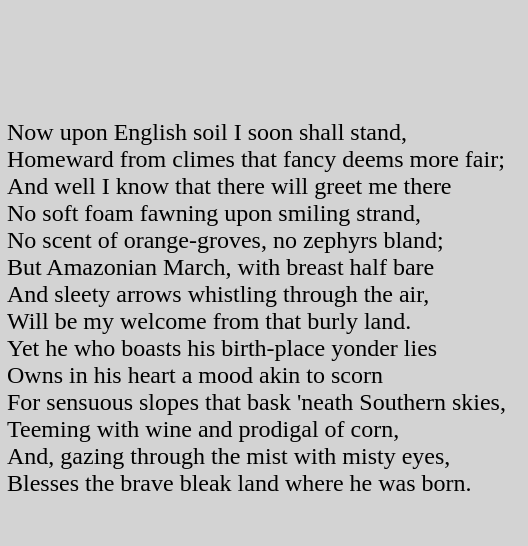<table align=center cellpadding=5px cellspacing=0 border=0 style="background-color: lightgrey">
<tr>
<td><br></td>
</tr>
<tr>
<td><br></td>
</tr>
<tr>
<td><br>Now upon English soil I soon shall stand, <br>
Homeward from climes that fancy deems more fair; <br>
And well I know that there will greet me there <br>
No soft foam fawning upon smiling strand, <br>
No scent of orange-groves, no zephyrs bland; <br>
But Amazonian March, with breast half bare <br>
And sleety arrows whistling through the air, <br>
Will be my welcome from that burly land. <br>
Yet he who boasts his birth-place yonder lies <br>
Owns in his heart a mood akin to scorn <br>
For sensuous slopes that bask 'neath Southern skies, <br>
Teeming with wine and prodigal of corn, <br>
And, gazing through the mist with misty eyes, <br>
Blesses the brave bleak land where he was born.</td>
</tr>
<tr>
<td></td>
<td valign=bottom><br></td>
</tr>
</table>
